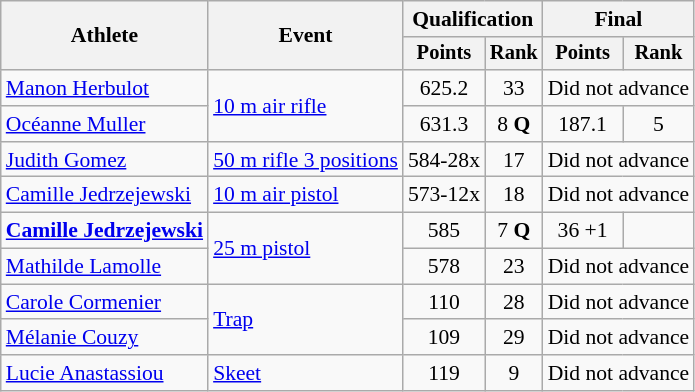<table class="wikitable" style="font-size:90%">
<tr>
<th rowspan="2">Athlete</th>
<th rowspan="2">Event</th>
<th colspan=2>Qualification</th>
<th colspan=2>Final</th>
</tr>
<tr style="font-size:95%">
<th>Points</th>
<th>Rank</th>
<th>Points</th>
<th>Rank</th>
</tr>
<tr align=center>
<td align=left><a href='#'>Manon Herbulot</a></td>
<td align=left rowspan=2><a href='#'>10 m air rifle</a></td>
<td>625.2</td>
<td>33</td>
<td colspan="2">Did not advance</td>
</tr>
<tr align=center>
<td align=left><a href='#'>Océanne Muller</a></td>
<td>631.3</td>
<td>8 <strong>Q</strong></td>
<td>187.1</td>
<td>5</td>
</tr>
<tr align=center>
<td align=left><a href='#'>Judith Gomez</a></td>
<td align=left><a href='#'>50 m rifle 3 positions</a></td>
<td>584-28x</td>
<td>17</td>
<td colspan="2">Did not advance</td>
</tr>
<tr align=center>
<td align=left><a href='#'>Camille Jedrzejewski</a></td>
<td align=left><a href='#'>10 m air pistol</a></td>
<td>573-12x</td>
<td>18</td>
<td colspan="2">Did not advance</td>
</tr>
<tr align=center>
<td align=left><strong><a href='#'>Camille Jedrzejewski</a></strong></td>
<td align=left rowspan=2><a href='#'>25 m pistol</a></td>
<td>585</td>
<td>7 <strong>Q</strong></td>
<td>36 +1</td>
<td></td>
</tr>
<tr align=center>
<td align=left><a href='#'>Mathilde Lamolle</a></td>
<td>578</td>
<td>23</td>
<td colspan="2">Did not advance</td>
</tr>
<tr align=center>
<td align=left><a href='#'>Carole Cormenier</a></td>
<td align=left rowspan=2><a href='#'>Trap</a></td>
<td>110</td>
<td>28</td>
<td colspan="2">Did not advance</td>
</tr>
<tr align=center>
<td align=left><a href='#'>Mélanie Couzy</a></td>
<td>109</td>
<td>29</td>
<td colspan="2">Did not advance</td>
</tr>
<tr align=center>
<td align=left><a href='#'>Lucie Anastassiou</a></td>
<td align=left><a href='#'>Skeet</a></td>
<td>119</td>
<td>9</td>
<td colspan="2">Did not advance</td>
</tr>
</table>
